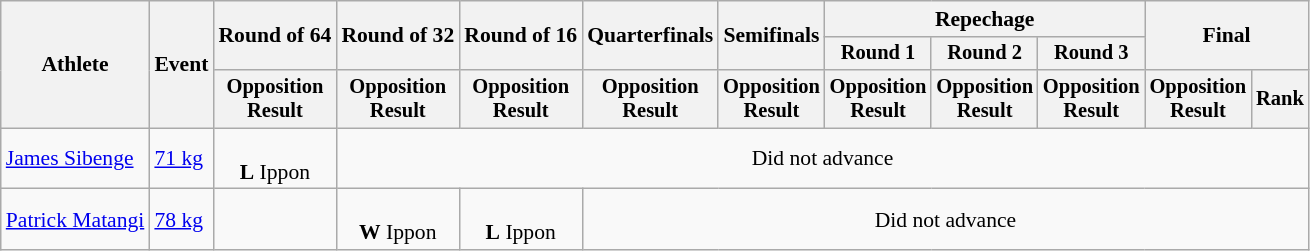<table class="wikitable" style="font-size:90%">
<tr>
<th rowspan="3">Athlete</th>
<th rowspan="3">Event</th>
<th rowspan="2">Round of 64</th>
<th rowspan="2">Round of 32</th>
<th rowspan="2">Round of 16</th>
<th rowspan="2">Quarterfinals</th>
<th rowspan="2">Semifinals</th>
<th colspan=3>Repechage</th>
<th rowspan="2" colspan=2>Final</th>
</tr>
<tr style="font-size:95%">
<th>Round 1</th>
<th>Round 2</th>
<th>Round 3</th>
</tr>
<tr style="font-size:95%">
<th>Opposition<br>Result</th>
<th>Opposition<br>Result</th>
<th>Opposition<br>Result</th>
<th>Opposition<br>Result</th>
<th>Opposition<br>Result</th>
<th>Opposition<br>Result</th>
<th>Opposition<br>Result</th>
<th>Opposition<br>Result</th>
<th>Opposition<br>Result</th>
<th>Rank</th>
</tr>
<tr align=center>
<td align=left><a href='#'>James Sibenge</a></td>
<td align=left><a href='#'>71 kg</a></td>
<td><br><strong>L</strong> Ippon</td>
<td colspan=9>Did not advance</td>
</tr>
<tr align=center>
<td align=left><a href='#'>Patrick Matangi</a></td>
<td align=left><a href='#'>78 kg</a></td>
<td></td>
<td><br><strong>W</strong> Ippon</td>
<td><br><strong>L</strong> Ippon</td>
<td colspan=7>Did not advance</td>
</tr>
</table>
